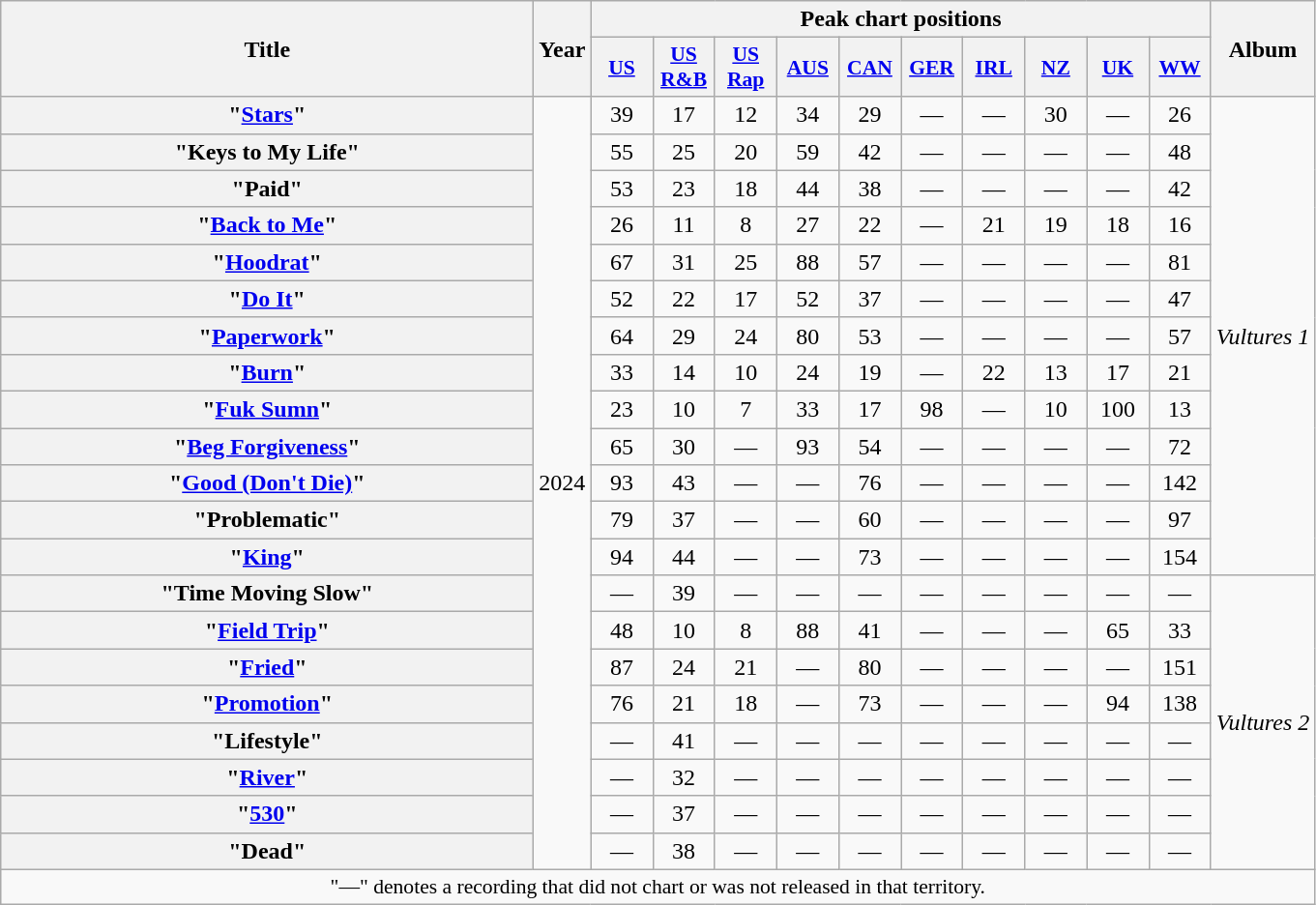<table class="wikitable plainrowheaders" style="text-align:center;">
<tr>
<th scope="col" rowspan="2" style="width:22.5em;">Title</th>
<th scope="col" rowspan="2">Year</th>
<th scope="col" colspan="10">Peak chart positions</th>
<th scope="col" rowspan="2">Album</th>
</tr>
<tr>
<th scope="col" style="width:2.5em;font-size:90%;"><a href='#'>US</a><br></th>
<th scope="col" style="width:2.5em;font-size:90%;"><a href='#'>US<br>R&B</a><br></th>
<th scope="col" style="width:2.5em;font-size:90%;"><a href='#'>US<br>Rap</a><br></th>
<th scope="col" style="width:2.5em;font-size:90%;"><a href='#'>AUS</a><br></th>
<th scope="col" style="width:2.5em;font-size:90%;"><a href='#'>CAN</a><br></th>
<th scope="col" style="width:2.5em;font-size:90%;"><a href='#'>GER</a><br></th>
<th scope="col" style="width:2.5em;font-size:90%;"><a href='#'>IRL</a><br></th>
<th scope="col" style="width:2.5em;font-size:90%;"><a href='#'>NZ</a><br></th>
<th scope="col" style="width:2.5em;font-size:90%;"><a href='#'>UK</a><br></th>
<th scope="col" style="width:2.5em;font-size:90%;"><a href='#'>WW</a><br></th>
</tr>
<tr>
<th scope="row">"<a href='#'>Stars</a>"</th>
<td rowspan="21">2024</td>
<td>39</td>
<td>17</td>
<td>12</td>
<td>34</td>
<td>29</td>
<td>—</td>
<td>—</td>
<td>30</td>
<td>—</td>
<td>26</td>
<td rowspan="13"><em>Vultures 1</em></td>
</tr>
<tr>
<th scope="row">"Keys to My Life"<br></th>
<td>55</td>
<td>25</td>
<td>20</td>
<td>59</td>
<td>42</td>
<td>—</td>
<td>—</td>
<td>—</td>
<td>—</td>
<td>48</td>
</tr>
<tr>
<th scope="row">"Paid"</th>
<td>53</td>
<td>23</td>
<td>18</td>
<td>44</td>
<td>38</td>
<td>—</td>
<td>—</td>
<td>—</td>
<td>—</td>
<td>42</td>
</tr>
<tr>
<th scope="row">"<a href='#'>Back to Me</a>"<br></th>
<td>26</td>
<td>11</td>
<td>8</td>
<td>27</td>
<td>22</td>
<td>—</td>
<td>21</td>
<td>19</td>
<td>18</td>
<td>16</td>
</tr>
<tr>
<th scope="row">"<a href='#'>Hoodrat</a>"</th>
<td>67</td>
<td>31</td>
<td>25</td>
<td>88</td>
<td>57</td>
<td>—</td>
<td>—</td>
<td>—</td>
<td>—</td>
<td>81</td>
</tr>
<tr>
<th scope="row">"<a href='#'>Do It</a>"<br></th>
<td>52</td>
<td>22</td>
<td>17</td>
<td>52</td>
<td>37</td>
<td>—</td>
<td>—</td>
<td>—</td>
<td>—</td>
<td>47</td>
</tr>
<tr>
<th scope="row">"<a href='#'>Paperwork</a>"<br></th>
<td>64</td>
<td>29</td>
<td>24</td>
<td>80</td>
<td>53</td>
<td>—</td>
<td>—</td>
<td>—</td>
<td>—</td>
<td>57</td>
</tr>
<tr>
<th scope="row">"<a href='#'>Burn</a>"</th>
<td>33</td>
<td>14</td>
<td>10</td>
<td>24</td>
<td>19</td>
<td>—</td>
<td>22</td>
<td>13</td>
<td>17</td>
<td>21</td>
</tr>
<tr>
<th scope="row">"<a href='#'>Fuk Sumn</a>"<br></th>
<td>23</td>
<td>10</td>
<td>7</td>
<td>33</td>
<td>17</td>
<td>98</td>
<td>—</td>
<td>10</td>
<td>100</td>
<td>13</td>
</tr>
<tr>
<th scope="row">"<a href='#'>Beg Forgiveness</a>"<br></th>
<td>65</td>
<td>30</td>
<td>—</td>
<td>93</td>
<td>54</td>
<td>—</td>
<td>—</td>
<td>—</td>
<td>—</td>
<td>72</td>
</tr>
<tr>
<th scope="row">"<a href='#'>Good (Don't Die)</a>"</th>
<td>93</td>
<td>43</td>
<td>—</td>
<td>—</td>
<td>76</td>
<td>—</td>
<td>—</td>
<td>—</td>
<td>—</td>
<td>142</td>
</tr>
<tr>
<th scope="row">"Problematic"</th>
<td>79</td>
<td>37</td>
<td>—</td>
<td>—</td>
<td>60</td>
<td>—</td>
<td>—</td>
<td>—</td>
<td>—</td>
<td>97</td>
</tr>
<tr>
<th scope="row">"<a href='#'>King</a>"</th>
<td>94</td>
<td>44</td>
<td>—</td>
<td>—</td>
<td>73</td>
<td>—</td>
<td>—</td>
<td>—</td>
<td>—</td>
<td>154</td>
</tr>
<tr>
<th scope="row">"Time Moving Slow"</th>
<td>—</td>
<td>39</td>
<td>—</td>
<td>—</td>
<td>—</td>
<td>—</td>
<td>—</td>
<td>—</td>
<td>—</td>
<td>—</td>
<td rowspan="8"><em>Vultures 2</em></td>
</tr>
<tr>
<th scope="row">"<a href='#'>Field Trip</a>"<br></th>
<td>48</td>
<td>10</td>
<td>8</td>
<td>88</td>
<td>41</td>
<td>—</td>
<td>—</td>
<td>—</td>
<td>65</td>
<td>33</td>
</tr>
<tr>
<th scope="row">"<a href='#'>Fried</a>"</th>
<td>87</td>
<td>24</td>
<td>21</td>
<td>—</td>
<td>80</td>
<td>—</td>
<td>—</td>
<td>—</td>
<td>—</td>
<td>151</td>
</tr>
<tr>
<th scope="row">"<a href='#'>Promotion</a>"<br></th>
<td>76</td>
<td>21</td>
<td>18</td>
<td>—</td>
<td>73</td>
<td>—</td>
<td>—</td>
<td>—</td>
<td>94</td>
<td>138</td>
</tr>
<tr>
<th scope="row">"Lifestyle"<br></th>
<td>—</td>
<td>41</td>
<td>—</td>
<td>—</td>
<td>—</td>
<td>—</td>
<td>—</td>
<td>—</td>
<td>—</td>
<td>—</td>
</tr>
<tr>
<th scope="row">"<a href='#'>River</a>"<br></th>
<td>—</td>
<td>32</td>
<td>—</td>
<td>—</td>
<td>—</td>
<td>—</td>
<td>—</td>
<td>—</td>
<td>—</td>
<td>—</td>
</tr>
<tr>
<th scope="row">"<a href='#'>530</a>"</th>
<td>—</td>
<td>37</td>
<td>—</td>
<td>—</td>
<td>—</td>
<td>—</td>
<td>—</td>
<td>—</td>
<td>—</td>
<td>—</td>
</tr>
<tr>
<th scope="row">"Dead"<br></th>
<td>—</td>
<td>38</td>
<td>—</td>
<td>—</td>
<td>—</td>
<td>—</td>
<td>—</td>
<td>—</td>
<td>—</td>
<td>—</td>
</tr>
<tr>
<td colspan="13" style="font-size:90%">"—" denotes a recording that did not chart or was not released in that territory.</td>
</tr>
</table>
